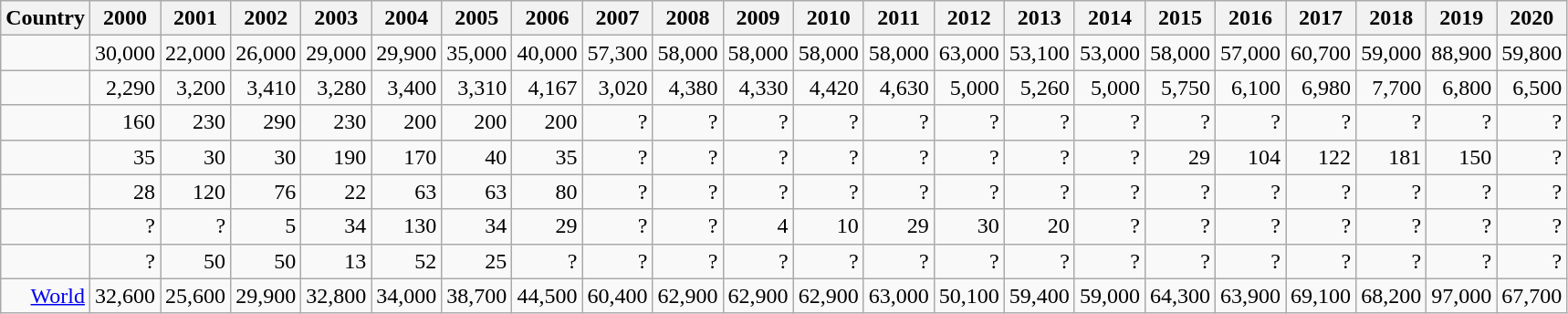<table class="wikitable" style="text-align:right;">
<tr>
<th scope="col">Country</th>
<th scope="col">2000</th>
<th scope="col">2001</th>
<th scope="col">2002</th>
<th scope="col">2003</th>
<th scope="col">2004</th>
<th scope="col">2005</th>
<th scope="col">2006</th>
<th scope="col">2007</th>
<th scope="col">2008</th>
<th scope="col">2009</th>
<th scope="col">2010</th>
<th scope="col">2011</th>
<th scope="col">2012</th>
<th scope="col">2013</th>
<th scope="col">2014</th>
<th scope="col">2015</th>
<th scope="col">2016</th>
<th scope="col">2017</th>
<th scope="col">2018</th>
<th scope="col">2019</th>
<th scope="col">2020</th>
</tr>
<tr>
<td style="text-align:left;"></td>
<td>30,000</td>
<td>22,000</td>
<td>26,000</td>
<td>29,000</td>
<td>29,900</td>
<td>35,000</td>
<td>40,000</td>
<td>57,300</td>
<td>58,000</td>
<td>58,000</td>
<td>58,000</td>
<td>58,000</td>
<td>63,000</td>
<td>53,100</td>
<td>53,000</td>
<td>58,000</td>
<td>57,000</td>
<td>60,700</td>
<td>59,000</td>
<td>88,900</td>
<td>59,800</td>
</tr>
<tr>
<td style="text-align:left;"></td>
<td>2,290</td>
<td>3,200</td>
<td>3,410</td>
<td>3,280</td>
<td>3,400</td>
<td>3,310</td>
<td>4,167</td>
<td>3,020</td>
<td>4,380</td>
<td>4,330</td>
<td>4,420</td>
<td>4,630</td>
<td>5,000</td>
<td>5,260</td>
<td>5,000</td>
<td>5,750</td>
<td>6,100</td>
<td>6,980</td>
<td>7,700</td>
<td>6,800</td>
<td>6,500</td>
</tr>
<tr>
<td style="text-align:left;"></td>
<td>160</td>
<td>230</td>
<td>290</td>
<td>230</td>
<td>200</td>
<td>200</td>
<td>200</td>
<td>?</td>
<td>?</td>
<td>?</td>
<td>?</td>
<td>?</td>
<td>?</td>
<td>?</td>
<td>?</td>
<td>?</td>
<td>?</td>
<td>?</td>
<td>?</td>
<td>?</td>
<td>?</td>
</tr>
<tr>
<td style="text-align:left;"></td>
<td>35</td>
<td>30</td>
<td>30</td>
<td>190</td>
<td>170</td>
<td>40</td>
<td>35</td>
<td>?</td>
<td>?</td>
<td>?</td>
<td>?</td>
<td>?</td>
<td>?</td>
<td>?</td>
<td>?</td>
<td>29</td>
<td>104</td>
<td>122</td>
<td>181</td>
<td>150</td>
<td>?</td>
</tr>
<tr>
<td style="text-align:left;"></td>
<td>28</td>
<td>120</td>
<td>76</td>
<td>22</td>
<td>63</td>
<td>63</td>
<td>80</td>
<td>?</td>
<td>?</td>
<td>?</td>
<td>?</td>
<td>?</td>
<td>?</td>
<td>?</td>
<td>?</td>
<td>?</td>
<td>?</td>
<td>?</td>
<td>?</td>
<td>?</td>
<td>?</td>
</tr>
<tr>
<td style="text-align:left;"></td>
<td>?</td>
<td>?</td>
<td>5</td>
<td>34</td>
<td>130</td>
<td>34</td>
<td>29</td>
<td>?</td>
<td>?</td>
<td>4</td>
<td>10</td>
<td>29</td>
<td>30</td>
<td>20</td>
<td>?</td>
<td>?</td>
<td>?</td>
<td>?</td>
<td>?</td>
<td>?</td>
<td>?</td>
</tr>
<tr>
<td style="text-align:left;"></td>
<td>?</td>
<td>50</td>
<td>50</td>
<td>13</td>
<td>52</td>
<td>25</td>
<td>?</td>
<td>?</td>
<td>?</td>
<td>?</td>
<td>?</td>
<td>?</td>
<td>?</td>
<td>?</td>
<td>?</td>
<td>?</td>
<td>?</td>
<td>?</td>
<td>?</td>
<td>?</td>
<td>?</td>
</tr>
<tr>
<td><a href='#'>World</a></td>
<td>32,600</td>
<td>25,600</td>
<td>29,900</td>
<td>32,800</td>
<td>34,000</td>
<td>38,700</td>
<td>44,500</td>
<td>60,400</td>
<td>62,900</td>
<td>62,900</td>
<td>62,900</td>
<td>63,000</td>
<td>50,100</td>
<td>59,400</td>
<td>59,000</td>
<td>64,300</td>
<td>63,900</td>
<td>69,100</td>
<td>68,200</td>
<td>97,000</td>
<td>67,700</td>
</tr>
</table>
